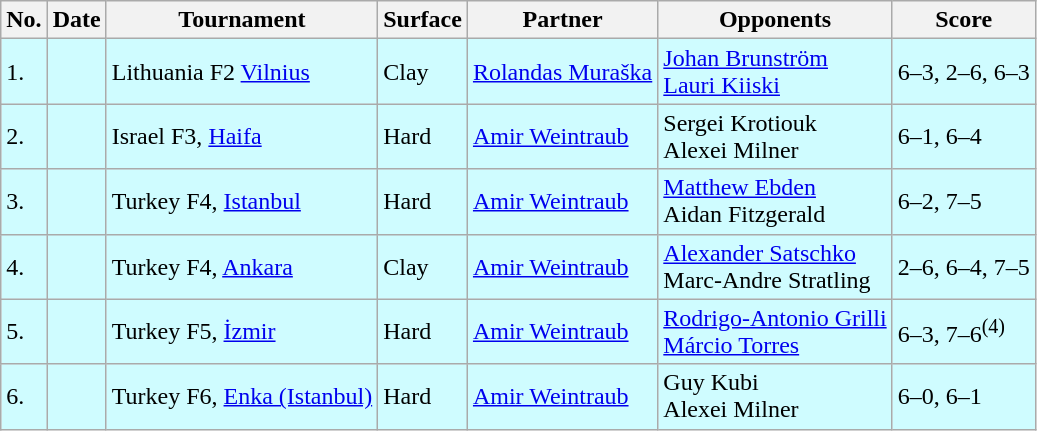<table class="sortable wikitable">
<tr>
<th>No.</th>
<th>Date</th>
<th>Tournament</th>
<th>Surface</th>
<th>Partner</th>
<th>Opponents</th>
<th class="unsortable">Score</th>
</tr>
<tr style="background:#cffcff;">
<td>1.</td>
<td></td>
<td>Lithuania F2 <a href='#'>Vilnius</a></td>
<td>Clay</td>
<td> <a href='#'>Rolandas Muraška</a></td>
<td> <a href='#'>Johan Brunström</a><br> <a href='#'>Lauri Kiiski</a></td>
<td>6–3, 2–6, 6–3</td>
</tr>
<tr style="background:#cffcff;">
<td>2.</td>
<td></td>
<td>Israel F3, <a href='#'>Haifa</a></td>
<td>Hard</td>
<td> <a href='#'>Amir Weintraub</a></td>
<td> Sergei Krotiouk<br> Alexei Milner</td>
<td>6–1, 6–4</td>
</tr>
<tr style="background:#cffcff;">
<td>3.</td>
<td></td>
<td>Turkey F4, <a href='#'>Istanbul</a></td>
<td>Hard</td>
<td> <a href='#'>Amir Weintraub</a></td>
<td> <a href='#'>Matthew Ebden</a><br> Aidan Fitzgerald</td>
<td>6–2, 7–5</td>
</tr>
<tr style="background:#cffcff;">
<td>4.</td>
<td></td>
<td>Turkey F4, <a href='#'>Ankara</a></td>
<td>Clay</td>
<td> <a href='#'>Amir Weintraub</a></td>
<td> <a href='#'>Alexander Satschko</a><br> Marc-Andre Stratling</td>
<td>2–6, 6–4, 7–5</td>
</tr>
<tr style="background:#cffcff;">
<td>5.</td>
<td></td>
<td>Turkey F5, <a href='#'>İzmir</a></td>
<td>Hard</td>
<td> <a href='#'>Amir Weintraub</a></td>
<td> <a href='#'>Rodrigo-Antonio Grilli</a><br> <a href='#'>Márcio Torres</a></td>
<td>6–3, 7–6<sup>(4)</sup></td>
</tr>
<tr style="background:#cffcff;">
<td>6.</td>
<td></td>
<td>Turkey F6, <a href='#'>Enka (Istanbul)</a></td>
<td>Hard</td>
<td> <a href='#'>Amir Weintraub</a></td>
<td> Guy Kubi<br> Alexei Milner</td>
<td>6–0, 6–1</td>
</tr>
</table>
